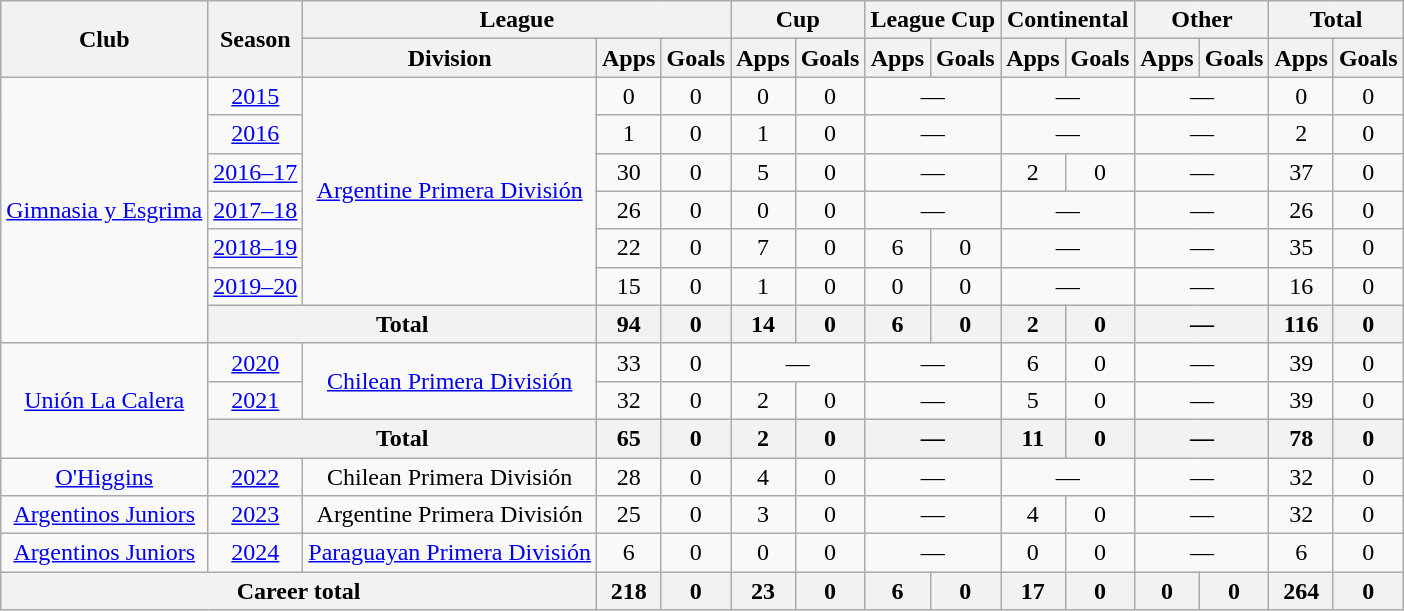<table class="wikitable" style="text-align:center">
<tr>
<th rowspan="2">Club</th>
<th rowspan="2">Season</th>
<th colspan="3">League</th>
<th colspan="2">Cup</th>
<th colspan="2">League Cup</th>
<th colspan="2">Continental</th>
<th colspan="2">Other</th>
<th colspan="2">Total</th>
</tr>
<tr>
<th>Division</th>
<th>Apps</th>
<th>Goals</th>
<th>Apps</th>
<th>Goals</th>
<th>Apps</th>
<th>Goals</th>
<th>Apps</th>
<th>Goals</th>
<th>Apps</th>
<th>Goals</th>
<th>Apps</th>
<th>Goals</th>
</tr>
<tr>
<td rowspan="7"><a href='#'>Gimnasia y Esgrima</a></td>
<td><a href='#'>2015</a></td>
<td rowspan="6"><a href='#'>Argentine Primera División</a></td>
<td>0</td>
<td>0</td>
<td>0</td>
<td>0</td>
<td colspan="2">—</td>
<td colspan="2">—</td>
<td colspan="2">—</td>
<td>0</td>
<td>0</td>
</tr>
<tr>
<td><a href='#'>2016</a></td>
<td>1</td>
<td>0</td>
<td>1</td>
<td>0</td>
<td colspan="2">—</td>
<td colspan="2">—</td>
<td colspan="2">—</td>
<td>2</td>
<td>0</td>
</tr>
<tr>
<td><a href='#'>2016–17</a></td>
<td>30</td>
<td>0</td>
<td>5</td>
<td>0</td>
<td colspan="2">—</td>
<td>2</td>
<td>0</td>
<td colspan="2">—</td>
<td>37</td>
<td>0</td>
</tr>
<tr>
<td><a href='#'>2017–18</a></td>
<td>26</td>
<td>0</td>
<td>0</td>
<td>0</td>
<td colspan="2">—</td>
<td colspan="2">—</td>
<td colspan="2">—</td>
<td>26</td>
<td>0</td>
</tr>
<tr>
<td><a href='#'>2018–19</a></td>
<td>22</td>
<td>0</td>
<td>7</td>
<td>0</td>
<td>6</td>
<td>0</td>
<td colspan="2">—</td>
<td colspan="2">—</td>
<td>35</td>
<td>0</td>
</tr>
<tr>
<td><a href='#'>2019–20</a></td>
<td>15</td>
<td>0</td>
<td>1</td>
<td>0</td>
<td>0</td>
<td>0</td>
<td colspan="2">—</td>
<td colspan="2">—</td>
<td>16</td>
<td>0</td>
</tr>
<tr>
<th colspan="2">Total</th>
<th>94</th>
<th>0</th>
<th>14</th>
<th>0</th>
<th>6</th>
<th>0</th>
<th>2</th>
<th>0</th>
<th colspan="2">—</th>
<th>116</th>
<th>0</th>
</tr>
<tr>
<td rowspan="3"><a href='#'>Unión La Calera</a></td>
<td><a href='#'>2020</a></td>
<td rowspan="2"><a href='#'>Chilean Primera División</a></td>
<td>33</td>
<td>0</td>
<td colspan="2">—</td>
<td colspan="2">—</td>
<td>6</td>
<td>0</td>
<td colspan="2">—</td>
<td>39</td>
<td>0</td>
</tr>
<tr>
<td><a href='#'>2021</a></td>
<td>32</td>
<td>0</td>
<td>2</td>
<td>0</td>
<td colspan="2">—</td>
<td>5</td>
<td>0</td>
<td colspan="2">—</td>
<td>39</td>
<td>0</td>
</tr>
<tr>
<th colspan="2">Total</th>
<th>65</th>
<th>0</th>
<th>2</th>
<th>0</th>
<th colspan="2">—</th>
<th>11</th>
<th>0</th>
<th colspan="2">—</th>
<th>78</th>
<th>0</th>
</tr>
<tr>
<td><a href='#'>O'Higgins</a></td>
<td><a href='#'>2022</a></td>
<td>Chilean Primera División</td>
<td>28</td>
<td>0</td>
<td>4</td>
<td>0</td>
<td colspan="2">—</td>
<td colspan="2">—</td>
<td colspan="2">—</td>
<td>32</td>
<td>0</td>
</tr>
<tr>
<td><a href='#'>Argentinos Juniors</a></td>
<td><a href='#'>2023</a></td>
<td>Argentine Primera División</td>
<td>25</td>
<td>0</td>
<td>3</td>
<td>0</td>
<td colspan="2">—</td>
<td>4</td>
<td>0</td>
<td colspan="2">—</td>
<td>32</td>
<td>0</td>
</tr>
<tr>
<td><a href='#'>Argentinos Juniors</a></td>
<td><a href='#'>2024</a></td>
<td><a href='#'>Paraguayan Primera División</a></td>
<td>6</td>
<td>0</td>
<td>0</td>
<td>0</td>
<td colspan="2">—</td>
<td>0</td>
<td>0</td>
<td colspan="2">—</td>
<td>6</td>
<td>0</td>
</tr>
<tr>
<th colspan="3">Career total</th>
<th>218</th>
<th>0</th>
<th>23</th>
<th>0</th>
<th>6</th>
<th>0</th>
<th>17</th>
<th>0</th>
<th>0</th>
<th>0</th>
<th>264</th>
<th>0</th>
</tr>
</table>
